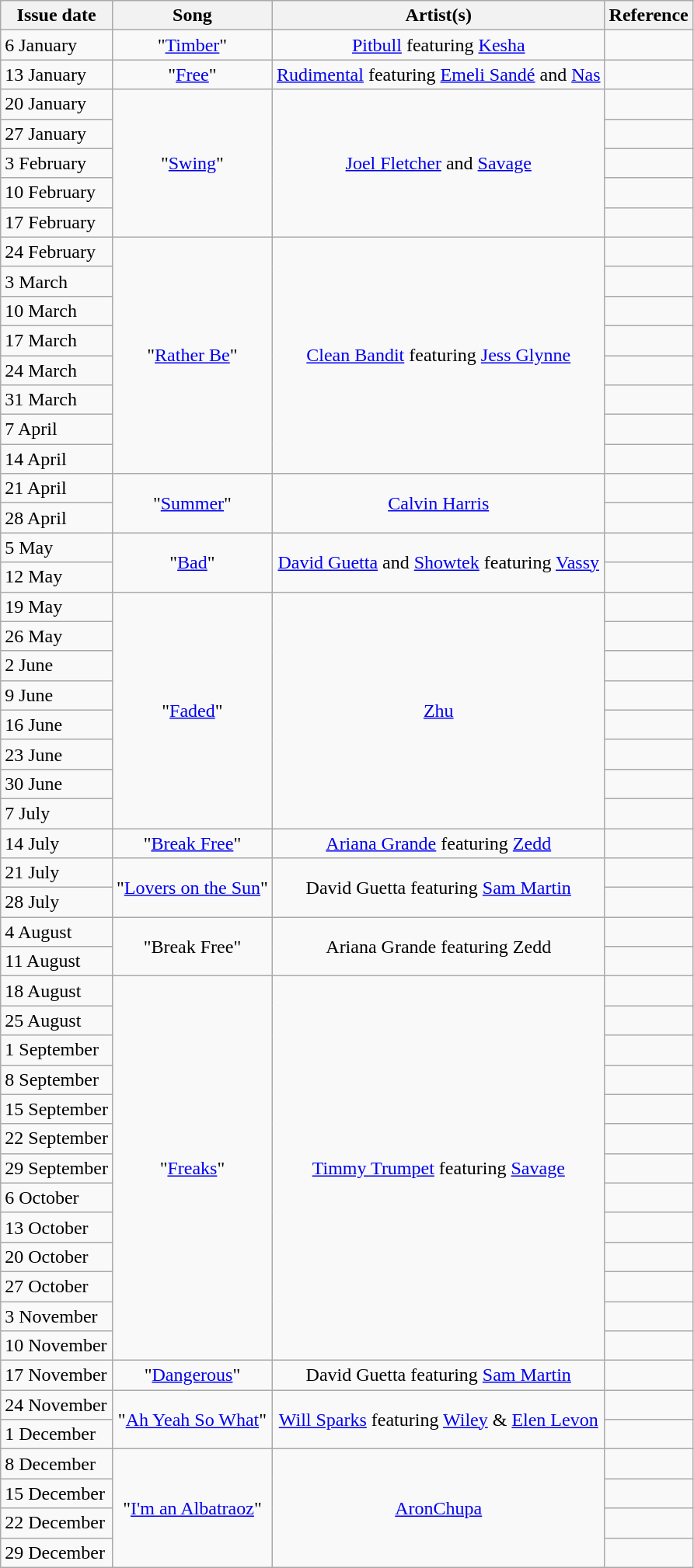<table class="wikitable">
<tr>
<th>Issue date</th>
<th>Song</th>
<th>Artist(s)</th>
<th>Reference</th>
</tr>
<tr>
<td align="left">6 January</td>
<td align="center">"<a href='#'>Timber</a>"</td>
<td align="center"><a href='#'>Pitbull</a> featuring <a href='#'>Kesha</a></td>
<td align="center"></td>
</tr>
<tr>
<td align="left">13 January</td>
<td align="center">"<a href='#'>Free</a>"</td>
<td align="center"><a href='#'>Rudimental</a> featuring <a href='#'>Emeli Sandé</a> and <a href='#'>Nas</a></td>
<td align="center"></td>
</tr>
<tr>
<td align="left">20 January</td>
<td align="center" rowspan="5">"<a href='#'>Swing</a>"</td>
<td align="center" rowspan="5"><a href='#'>Joel Fletcher</a> and <a href='#'>Savage</a></td>
<td align="center"></td>
</tr>
<tr>
<td align="left">27 January</td>
<td align="center"></td>
</tr>
<tr>
<td align="left">3 February</td>
<td align="center"></td>
</tr>
<tr>
<td align="left">10 February</td>
<td align="center"></td>
</tr>
<tr>
<td align="left">17 February</td>
<td align="center"></td>
</tr>
<tr>
<td align="left">24 February</td>
<td align="center" rowspan="8">"<a href='#'>Rather Be</a>"</td>
<td align="center" rowspan="8"><a href='#'>Clean Bandit</a> featuring <a href='#'>Jess Glynne</a></td>
<td align="center"></td>
</tr>
<tr>
<td align="left">3 March</td>
<td align="center"></td>
</tr>
<tr>
<td align="left">10 March</td>
<td align="center"></td>
</tr>
<tr>
<td align="left">17 March</td>
<td align="center"></td>
</tr>
<tr>
<td align="left">24 March</td>
<td align="center"></td>
</tr>
<tr>
<td align="left">31 March</td>
<td align="center"></td>
</tr>
<tr>
<td align="left">7 April</td>
<td align="center"></td>
</tr>
<tr>
<td align="left">14 April</td>
<td align="center"></td>
</tr>
<tr>
<td align="left">21 April</td>
<td align="center" rowspan="2">"<a href='#'>Summer</a>"</td>
<td align="center" rowspan="2"><a href='#'>Calvin Harris</a></td>
<td align="center"></td>
</tr>
<tr>
<td align="left">28 April</td>
<td align="center"></td>
</tr>
<tr>
<td align="left">5 May</td>
<td align="center" rowspan="2">"<a href='#'>Bad</a>"</td>
<td align="center" rowspan="2"><a href='#'>David Guetta</a> and <a href='#'>Showtek</a> featuring <a href='#'>Vassy</a></td>
<td align="center"></td>
</tr>
<tr>
<td align="left">12 May</td>
<td align="center"></td>
</tr>
<tr>
<td align="left">19 May</td>
<td align="center" rowspan="8">"<a href='#'>Faded</a>"</td>
<td align="center" rowspan="8"><a href='#'>Zhu</a></td>
<td align="center"></td>
</tr>
<tr>
<td align="left">26 May</td>
<td align="center"></td>
</tr>
<tr>
<td align="left">2 June</td>
<td align="center"></td>
</tr>
<tr>
<td align="left">9 June</td>
<td align="center"></td>
</tr>
<tr>
<td align="left">16 June</td>
<td align="center"></td>
</tr>
<tr>
<td align="left">23 June</td>
<td align="center"></td>
</tr>
<tr>
<td align="left">30 June</td>
<td align="center"></td>
</tr>
<tr>
<td align="left">7 July</td>
<td align="center"></td>
</tr>
<tr>
<td align="left">14 July</td>
<td align="center">"<a href='#'>Break Free</a>"</td>
<td align="center"><a href='#'>Ariana Grande</a> featuring <a href='#'>Zedd</a></td>
<td align="center"></td>
</tr>
<tr>
<td align="left">21 July</td>
<td align="center" rowspan="2">"<a href='#'>Lovers on the Sun</a>"</td>
<td align="center" rowspan="2">David Guetta featuring <a href='#'>Sam Martin</a></td>
<td align="center"></td>
</tr>
<tr>
<td align="left">28 July</td>
<td align="center"></td>
</tr>
<tr>
<td align="left">4 August</td>
<td align="center" rowspan="2">"Break Free"</td>
<td align="center" rowspan="2">Ariana Grande featuring Zedd</td>
<td align="center"></td>
</tr>
<tr>
<td align="left">11 August</td>
<td align="center"></td>
</tr>
<tr>
<td align="left">18 August</td>
<td align="center" rowspan="13">"<a href='#'>Freaks</a>"</td>
<td align="center" rowspan="13"><a href='#'>Timmy Trumpet</a> featuring <a href='#'>Savage</a></td>
<td align="center"></td>
</tr>
<tr>
<td align="left">25 August</td>
<td align="center"></td>
</tr>
<tr>
<td align="left">1 September</td>
<td align="center"></td>
</tr>
<tr>
<td align="left">8 September</td>
<td align="center"></td>
</tr>
<tr>
<td align="left">15 September</td>
<td align="center"></td>
</tr>
<tr>
<td align="left">22 September</td>
<td align="center"></td>
</tr>
<tr>
<td align="left">29 September</td>
<td align="center"></td>
</tr>
<tr>
<td align="left">6 October</td>
<td align="center"></td>
</tr>
<tr>
<td align="left">13 October</td>
<td align="center"></td>
</tr>
<tr>
<td align="left">20 October</td>
<td align="center"></td>
</tr>
<tr>
<td align="left">27 October</td>
<td align="center"></td>
</tr>
<tr>
<td align="left">3 November</td>
<td align="center"></td>
</tr>
<tr>
<td align="left">10 November</td>
<td align="center"></td>
</tr>
<tr>
<td align="left">17 November</td>
<td align="center">"<a href='#'>Dangerous</a>"</td>
<td align="center">David Guetta featuring <a href='#'>Sam Martin</a></td>
<td align="center"></td>
</tr>
<tr>
<td align="left">24 November</td>
<td align="center" rowspan="2">"<a href='#'>Ah Yeah So What</a>"</td>
<td align="center" rowspan="2"><a href='#'>Will Sparks</a> featuring <a href='#'>Wiley</a> & <a href='#'>Elen Levon</a></td>
<td align="center"></td>
</tr>
<tr>
<td align="left">1 December</td>
<td align="center"></td>
</tr>
<tr>
<td align="left">8 December</td>
<td align="center" rowspan="4">"<a href='#'>I'm an Albatraoz</a>"</td>
<td align="center" rowspan="4"><a href='#'>AronChupa</a></td>
<td align="center"></td>
</tr>
<tr>
<td align="left">15 December</td>
<td align="center"></td>
</tr>
<tr>
<td align="left">22 December</td>
<td align="center"></td>
</tr>
<tr>
<td align="left">29 December</td>
<td align="center"></td>
</tr>
</table>
